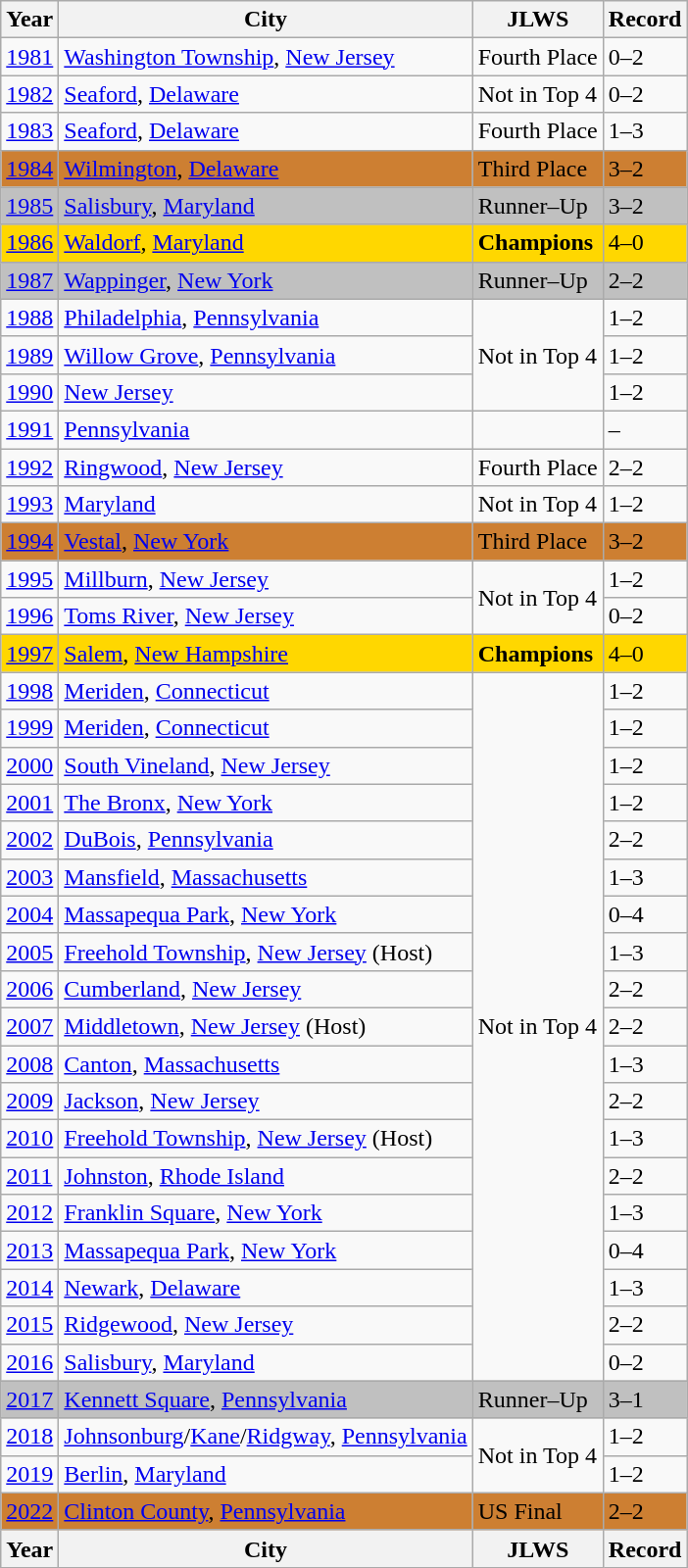<table class="wikitable">
<tr>
<th>Year</th>
<th>City</th>
<th>JLWS</th>
<th>Record</th>
</tr>
<tr>
<td><a href='#'>1981</a></td>
<td> <a href='#'>Washington Township</a>, <a href='#'>New Jersey</a></td>
<td>Fourth Place</td>
<td>0–2</td>
</tr>
<tr>
<td><a href='#'>1982</a></td>
<td> <a href='#'>Seaford</a>, <a href='#'>Delaware</a></td>
<td>Not in Top 4</td>
<td>0–2</td>
</tr>
<tr>
<td><a href='#'>1983</a></td>
<td> <a href='#'>Seaford</a>, <a href='#'>Delaware</a></td>
<td>Fourth Place</td>
<td>1–3</td>
</tr>
<tr style="background:#cd7f32;">
<td><a href='#'>1984</a></td>
<td> <a href='#'>Wilmington</a>, <a href='#'>Delaware</a></td>
<td>Third Place</td>
<td>3–2</td>
</tr>
<tr style="background:silver;">
<td><a href='#'>1985</a></td>
<td> <a href='#'>Salisbury</a>, <a href='#'>Maryland</a></td>
<td>Runner–Up</td>
<td>3–2</td>
</tr>
<tr style="background:gold;">
<td><a href='#'>1986</a></td>
<td> <a href='#'>Waldorf</a>, <a href='#'>Maryland</a></td>
<td><strong>Champions</strong></td>
<td>4–0</td>
</tr>
<tr style="background:silver;">
<td><a href='#'>1987</a></td>
<td> <a href='#'>Wappinger</a>, <a href='#'>New York</a></td>
<td>Runner–Up</td>
<td>2–2</td>
</tr>
<tr>
<td><a href='#'>1988</a></td>
<td> <a href='#'>Philadelphia</a>, <a href='#'>Pennsylvania</a></td>
<td rowspan=3>Not in Top 4</td>
<td>1–2</td>
</tr>
<tr>
<td><a href='#'>1989</a></td>
<td> <a href='#'>Willow Grove</a>, <a href='#'>Pennsylvania</a></td>
<td>1–2</td>
</tr>
<tr>
<td><a href='#'>1990</a></td>
<td> <a href='#'>New Jersey</a></td>
<td>1–2</td>
</tr>
<tr>
<td><a href='#'>1991</a></td>
<td> <a href='#'>Pennsylvania</a></td>
<td></td>
<td>–</td>
</tr>
<tr>
<td><a href='#'>1992</a></td>
<td> <a href='#'>Ringwood</a>, <a href='#'>New Jersey</a></td>
<td>Fourth Place</td>
<td>2–2</td>
</tr>
<tr>
<td><a href='#'>1993</a></td>
<td> <a href='#'>Maryland</a></td>
<td>Not in Top 4</td>
<td>1–2</td>
</tr>
<tr style="background:#cd7f32;">
<td><a href='#'>1994</a></td>
<td> <a href='#'>Vestal</a>, <a href='#'>New York</a></td>
<td>Third Place</td>
<td>3–2</td>
</tr>
<tr>
<td><a href='#'>1995</a></td>
<td> <a href='#'>Millburn</a>, <a href='#'>New Jersey</a></td>
<td rowspan=2>Not in Top 4</td>
<td>1–2</td>
</tr>
<tr>
<td><a href='#'>1996</a></td>
<td> <a href='#'>Toms River</a>, <a href='#'>New Jersey</a></td>
<td>0–2</td>
</tr>
<tr style="background:gold;">
<td><a href='#'>1997</a></td>
<td> <a href='#'>Salem</a>, <a href='#'>New Hampshire</a></td>
<td><strong>Champions</strong></td>
<td>4–0</td>
</tr>
<tr>
<td><a href='#'>1998</a></td>
<td> <a href='#'>Meriden</a>, <a href='#'>Connecticut</a></td>
<td rowspan=19>Not in Top 4</td>
<td>1–2</td>
</tr>
<tr>
<td><a href='#'>1999</a></td>
<td> <a href='#'>Meriden</a>, <a href='#'>Connecticut</a></td>
<td>1–2</td>
</tr>
<tr>
<td><a href='#'>2000</a></td>
<td> <a href='#'>South Vineland</a>, <a href='#'>New Jersey</a></td>
<td>1–2</td>
</tr>
<tr>
<td><a href='#'>2001</a></td>
<td> <a href='#'>The Bronx</a>, <a href='#'>New York</a></td>
<td>1–2</td>
</tr>
<tr>
<td><a href='#'>2002</a></td>
<td> <a href='#'>DuBois</a>, <a href='#'>Pennsylvania</a></td>
<td>2–2</td>
</tr>
<tr>
<td><a href='#'>2003</a></td>
<td> <a href='#'>Mansfield</a>, <a href='#'>Massachusetts</a></td>
<td>1–3</td>
</tr>
<tr>
<td><a href='#'>2004</a></td>
<td> <a href='#'>Massapequa Park</a>, <a href='#'>New York</a></td>
<td>0–4</td>
</tr>
<tr>
<td><a href='#'>2005</a></td>
<td> <a href='#'>Freehold Township</a>, <a href='#'>New Jersey</a> (Host)</td>
<td>1–3</td>
</tr>
<tr>
<td><a href='#'>2006</a></td>
<td> <a href='#'>Cumberland</a>, <a href='#'>New Jersey</a></td>
<td>2–2</td>
</tr>
<tr>
<td><a href='#'>2007</a></td>
<td> <a href='#'>Middletown</a>, <a href='#'>New Jersey</a> (Host)</td>
<td>2–2</td>
</tr>
<tr>
<td><a href='#'>2008</a></td>
<td> <a href='#'>Canton</a>, <a href='#'>Massachusetts</a></td>
<td>1–3</td>
</tr>
<tr>
<td><a href='#'>2009</a></td>
<td> <a href='#'>Jackson</a>, <a href='#'>New Jersey</a></td>
<td>2–2</td>
</tr>
<tr>
<td><a href='#'>2010</a></td>
<td> <a href='#'>Freehold Township</a>, <a href='#'>New Jersey</a> (Host)</td>
<td>1–3</td>
</tr>
<tr>
<td><a href='#'>2011</a></td>
<td> <a href='#'>Johnston</a>, <a href='#'>Rhode Island</a></td>
<td>2–2</td>
</tr>
<tr>
<td><a href='#'>2012</a></td>
<td> <a href='#'>Franklin Square</a>, <a href='#'>New York</a></td>
<td>1–3</td>
</tr>
<tr>
<td><a href='#'>2013</a></td>
<td> <a href='#'>Massapequa Park</a>, <a href='#'>New York</a></td>
<td>0–4</td>
</tr>
<tr>
<td><a href='#'>2014</a></td>
<td> <a href='#'>Newark</a>, <a href='#'>Delaware</a></td>
<td>1–3</td>
</tr>
<tr>
<td><a href='#'>2015</a></td>
<td> <a href='#'>Ridgewood</a>, <a href='#'>New Jersey</a></td>
<td>2–2</td>
</tr>
<tr>
<td><a href='#'>2016</a></td>
<td> <a href='#'>Salisbury</a>, <a href='#'>Maryland</a></td>
<td>0–2</td>
</tr>
<tr style="background:silver;">
<td><a href='#'>2017</a></td>
<td> <a href='#'>Kennett Square</a>, <a href='#'>Pennsylvania</a></td>
<td>Runner–Up</td>
<td>3–1</td>
</tr>
<tr>
<td><a href='#'>2018</a></td>
<td> <a href='#'>Johnsonburg</a>/<a href='#'>Kane</a>/<a href='#'>Ridgway</a>, <a href='#'>Pennsylvania</a></td>
<td rowspan=2>Not in Top 4</td>
<td>1–2</td>
</tr>
<tr>
<td><a href='#'>2019</a></td>
<td> <a href='#'>Berlin</a>, <a href='#'>Maryland</a></td>
<td>1–2</td>
</tr>
<tr style="background:#cd7f32;">
<td><a href='#'>2022</a></td>
<td> <a href='#'>Clinton County</a>, <a href='#'>Pennsylvania</a></td>
<td>US Final</td>
<td>2–2</td>
</tr>
<tr>
<th>Year</th>
<th>City</th>
<th>JLWS</th>
<th>Record</th>
</tr>
</table>
